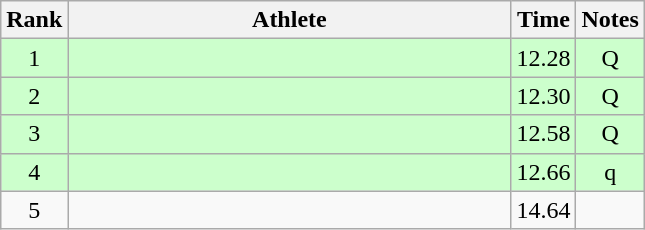<table class="wikitable" style="text-align:center">
<tr>
<th>Rank</th>
<th Style="width:18em">Athlete</th>
<th>Time</th>
<th>Notes</th>
</tr>
<tr style="background:#cfc">
<td>1</td>
<td style="text-align:left"></td>
<td>12.28</td>
<td>Q</td>
</tr>
<tr style="background:#cfc">
<td>2</td>
<td style="text-align:left"></td>
<td>12.30</td>
<td>Q</td>
</tr>
<tr style="background:#cfc">
<td>3</td>
<td style="text-align:left"></td>
<td>12.58</td>
<td>Q</td>
</tr>
<tr style="background:#cfc">
<td>4</td>
<td style="text-align:left"></td>
<td>12.66</td>
<td>q</td>
</tr>
<tr>
<td>5</td>
<td style="text-align:left"></td>
<td>14.64</td>
<td></td>
</tr>
</table>
